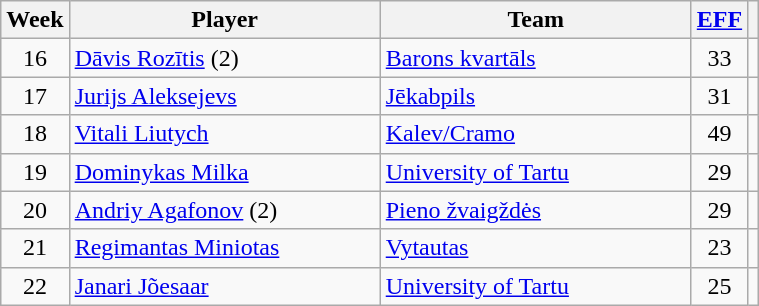<table class="wikitable sortable" style="text-align: center;">
<tr>
<th>Week</th>
<th style="width:200px;">Player</th>
<th style="width:200px;">Team</th>
<th><a href='#'>EFF</a></th>
<th></th>
</tr>
<tr>
<td>16</td>
<td align="left"> <a href='#'>Dāvis Rozītis</a> (2)</td>
<td align="left"> <a href='#'>Barons kvartāls</a></td>
<td>33</td>
<td></td>
</tr>
<tr>
<td>17</td>
<td align="left"> <a href='#'>Jurijs Aleksejevs</a></td>
<td align="left"> <a href='#'>Jēkabpils</a></td>
<td>31</td>
<td></td>
</tr>
<tr>
<td>18</td>
<td align="left"> <a href='#'>Vitali Liutych</a></td>
<td align="left"> <a href='#'>Kalev/Cramo</a></td>
<td>49</td>
<td></td>
</tr>
<tr>
<td>19</td>
<td align="left"> <a href='#'>Dominykas Milka</a></td>
<td align="left"> <a href='#'>University of Tartu</a></td>
<td>29</td>
<td></td>
</tr>
<tr>
<td>20</td>
<td align="left"> <a href='#'>Andriy Agafonov</a> (2)</td>
<td align="left"> <a href='#'>Pieno žvaigždės</a></td>
<td>29</td>
<td></td>
</tr>
<tr>
<td>21</td>
<td align="left"> <a href='#'>Regimantas Miniotas</a></td>
<td align="left"> <a href='#'>Vytautas</a></td>
<td>23</td>
<td></td>
</tr>
<tr>
<td>22</td>
<td align="left"> <a href='#'>Janari Jõesaar</a></td>
<td align="left"> <a href='#'>University of Tartu</a></td>
<td>25</td>
<td></td>
</tr>
</table>
